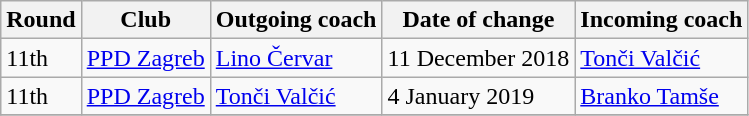<table class="wikitable">
<tr>
<th>Round</th>
<th>Club</th>
<th>Outgoing coach</th>
<th>Date of change</th>
<th>Incoming coach</th>
</tr>
<tr>
<td>11th</td>
<td><a href='#'>PPD Zagreb</a></td>
<td> <a href='#'>Lino Červar</a></td>
<td>11 December 2018</td>
<td> <a href='#'>Tonči Valčić</a></td>
</tr>
<tr>
<td>11th</td>
<td><a href='#'>PPD Zagreb</a></td>
<td> <a href='#'>Tonči Valčić</a></td>
<td>4 January 2019</td>
<td> <a href='#'>Branko Tamše</a></td>
</tr>
<tr>
</tr>
</table>
